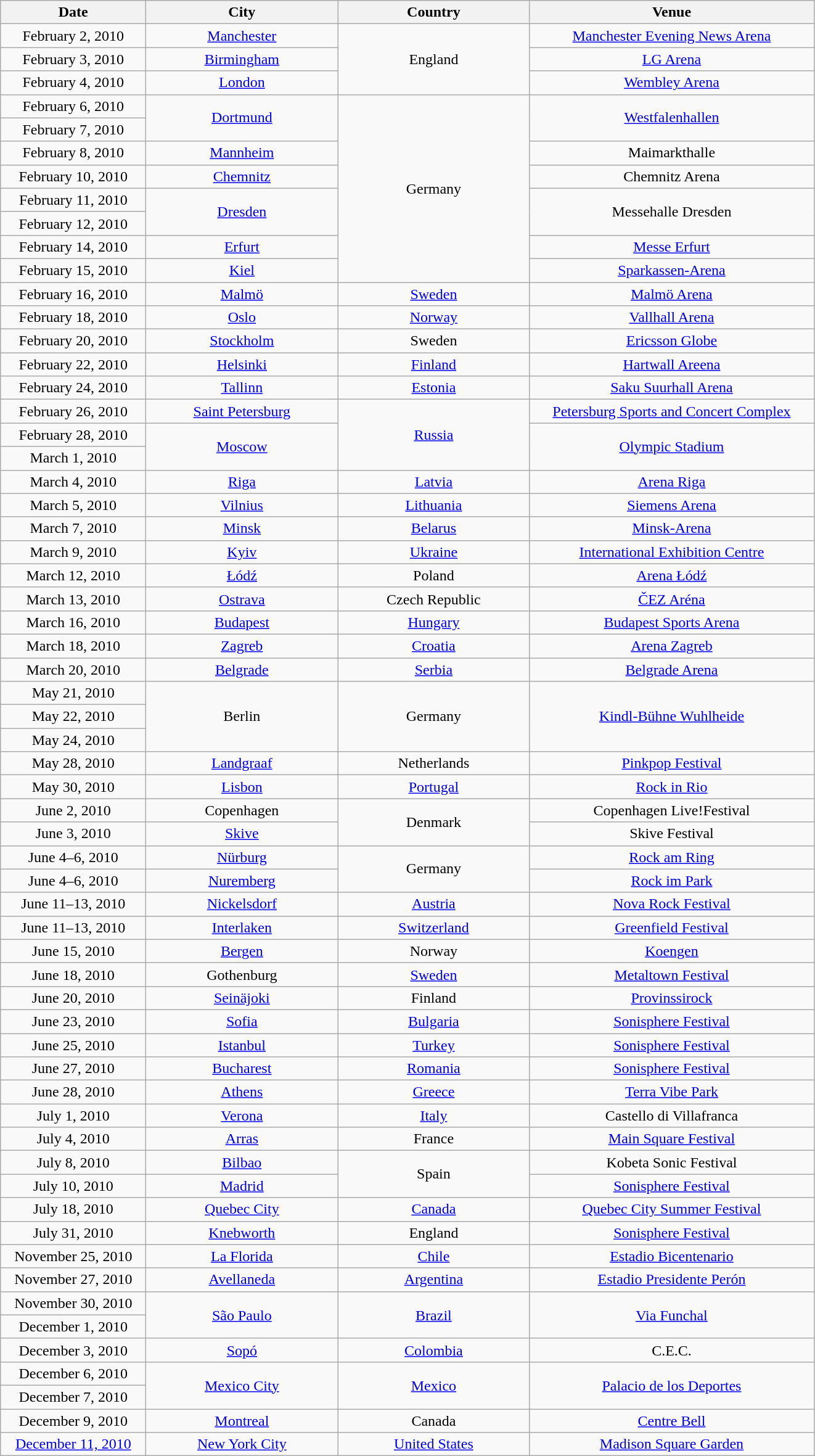<table class="wikitable" style="text-align:center;">
<tr>
<th style="width:150px;">Date</th>
<th style="width:200px;">City</th>
<th style="width:200px;">Country</th>
<th style="width:300px;">Venue</th>
</tr>
<tr>
<td>February 2, 2010</td>
<td><a href='#'>Manchester</a></td>
<td rowspan="3">England</td>
<td><a href='#'>Manchester Evening News Arena</a></td>
</tr>
<tr>
<td>February 3, 2010</td>
<td><a href='#'>Birmingham</a></td>
<td><a href='#'>LG Arena</a></td>
</tr>
<tr>
<td>February 4, 2010</td>
<td><a href='#'>London</a></td>
<td><a href='#'>Wembley Arena</a></td>
</tr>
<tr>
<td>February 6, 2010</td>
<td rowspan="2"><a href='#'>Dortmund</a></td>
<td rowspan="8">Germany</td>
<td rowspan="2"><a href='#'>Westfalenhallen</a></td>
</tr>
<tr>
<td>February 7, 2010</td>
</tr>
<tr>
<td>February 8, 2010</td>
<td><a href='#'>Mannheim</a></td>
<td>Maimarkthalle</td>
</tr>
<tr>
<td>February 10, 2010</td>
<td><a href='#'>Chemnitz</a></td>
<td>Chemnitz Arena</td>
</tr>
<tr>
<td>February 11, 2010</td>
<td rowspan="2"><a href='#'>Dresden</a></td>
<td rowspan="2">Messehalle Dresden</td>
</tr>
<tr>
<td>February 12, 2010</td>
</tr>
<tr>
<td>February 14, 2010</td>
<td><a href='#'>Erfurt</a></td>
<td><a href='#'>Messe Erfurt</a></td>
</tr>
<tr>
<td>February 15, 2010</td>
<td><a href='#'>Kiel</a></td>
<td><a href='#'>Sparkassen-Arena</a></td>
</tr>
<tr>
<td>February 16, 2010</td>
<td><a href='#'>Malmö</a></td>
<td><a href='#'>Sweden</a></td>
<td><a href='#'>Malmö Arena</a></td>
</tr>
<tr>
<td>February 18, 2010</td>
<td><a href='#'>Oslo</a></td>
<td><a href='#'>Norway</a></td>
<td><a href='#'>Vallhall Arena</a></td>
</tr>
<tr>
<td>February 20, 2010</td>
<td><a href='#'>Stockholm</a></td>
<td>Sweden</td>
<td><a href='#'>Ericsson Globe</a></td>
</tr>
<tr>
<td>February 22, 2010</td>
<td><a href='#'>Helsinki</a></td>
<td><a href='#'>Finland</a></td>
<td><a href='#'>Hartwall Areena</a></td>
</tr>
<tr>
<td>February 24, 2010</td>
<td><a href='#'>Tallinn</a></td>
<td><a href='#'>Estonia</a></td>
<td><a href='#'>Saku Suurhall Arena</a></td>
</tr>
<tr>
<td>February 26, 2010</td>
<td><a href='#'>Saint Petersburg</a></td>
<td rowspan="3"><a href='#'>Russia</a></td>
<td><a href='#'>Petersburg Sports and Concert Complex</a></td>
</tr>
<tr>
<td>February 28, 2010</td>
<td rowspan="2"><a href='#'>Moscow</a></td>
<td rowspan="2"><a href='#'>Olympic Stadium</a></td>
</tr>
<tr>
<td>March 1, 2010</td>
</tr>
<tr>
<td>March 4, 2010</td>
<td><a href='#'>Riga</a></td>
<td><a href='#'>Latvia</a></td>
<td><a href='#'>Arena Riga</a></td>
</tr>
<tr>
<td>March 5, 2010</td>
<td><a href='#'>Vilnius</a></td>
<td><a href='#'>Lithuania</a></td>
<td><a href='#'>Siemens Arena</a></td>
</tr>
<tr>
<td>March 7, 2010</td>
<td><a href='#'>Minsk</a></td>
<td><a href='#'>Belarus</a></td>
<td><a href='#'>Minsk-Arena</a></td>
</tr>
<tr>
<td>March 9, 2010</td>
<td><a href='#'>Kyiv</a></td>
<td><a href='#'>Ukraine</a></td>
<td><a href='#'>International Exhibition Centre</a></td>
</tr>
<tr>
<td>March 12, 2010</td>
<td><a href='#'>Łódź</a></td>
<td>Poland</td>
<td><a href='#'>Arena Łódź</a></td>
</tr>
<tr>
<td>March 13, 2010</td>
<td><a href='#'>Ostrava</a></td>
<td>Czech Republic</td>
<td><a href='#'>ČEZ Aréna</a></td>
</tr>
<tr>
<td>March 16, 2010</td>
<td><a href='#'>Budapest</a></td>
<td><a href='#'>Hungary</a></td>
<td><a href='#'>Budapest Sports Arena</a></td>
</tr>
<tr>
<td>March 18, 2010</td>
<td><a href='#'>Zagreb</a></td>
<td><a href='#'>Croatia</a></td>
<td><a href='#'>Arena Zagreb</a></td>
</tr>
<tr>
<td>March 20, 2010</td>
<td><a href='#'>Belgrade</a></td>
<td><a href='#'>Serbia</a></td>
<td><a href='#'>Belgrade Arena</a></td>
</tr>
<tr>
<td>May 21, 2010</td>
<td rowspan="3">Berlin</td>
<td rowspan="3">Germany</td>
<td rowspan="3"><a href='#'>Kindl-Bühne Wuhlheide</a></td>
</tr>
<tr>
<td>May 22, 2010</td>
</tr>
<tr>
<td>May 24, 2010</td>
</tr>
<tr>
<td>May 28, 2010</td>
<td><a href='#'>Landgraaf</a></td>
<td>Netherlands</td>
<td><a href='#'>Pinkpop Festival</a></td>
</tr>
<tr>
<td>May 30, 2010</td>
<td><a href='#'>Lisbon</a></td>
<td><a href='#'>Portugal</a></td>
<td><a href='#'>Rock in Rio</a></td>
</tr>
<tr>
<td>June 2, 2010</td>
<td>Copenhagen</td>
<td rowspan="2">Denmark</td>
<td>Copenhagen Live!Festival</td>
</tr>
<tr>
<td>June 3, 2010</td>
<td><a href='#'>Skive</a></td>
<td>Skive Festival</td>
</tr>
<tr>
<td>June 4–6, 2010</td>
<td><a href='#'>Nürburg</a></td>
<td rowspan="2">Germany</td>
<td><a href='#'>Rock am Ring</a></td>
</tr>
<tr>
<td>June 4–6, 2010</td>
<td><a href='#'>Nuremberg</a></td>
<td><a href='#'>Rock im Park</a></td>
</tr>
<tr>
<td>June 11–13, 2010</td>
<td><a href='#'>Nickelsdorf</a></td>
<td><a href='#'>Austria</a></td>
<td><a href='#'>Nova Rock Festival</a></td>
</tr>
<tr>
<td>June 11–13, 2010</td>
<td><a href='#'>Interlaken</a></td>
<td><a href='#'>Switzerland</a></td>
<td><a href='#'>Greenfield Festival</a></td>
</tr>
<tr>
<td>June 15, 2010</td>
<td><a href='#'>Bergen</a></td>
<td>Norway</td>
<td><a href='#'>Koengen</a></td>
</tr>
<tr>
<td>June 18, 2010</td>
<td>Gothenburg</td>
<td><a href='#'>Sweden</a></td>
<td><a href='#'>Metaltown Festival</a></td>
</tr>
<tr>
<td>June 20, 2010</td>
<td><a href='#'>Seinäjoki</a></td>
<td>Finland</td>
<td><a href='#'>Provinssirock</a></td>
</tr>
<tr>
<td>June 23, 2010</td>
<td><a href='#'>Sofia</a></td>
<td><a href='#'>Bulgaria</a></td>
<td><a href='#'>Sonisphere Festival</a></td>
</tr>
<tr>
<td>June 25, 2010</td>
<td><a href='#'>Istanbul</a></td>
<td><a href='#'>Turkey</a></td>
<td><a href='#'>Sonisphere Festival</a></td>
</tr>
<tr>
<td>June 27, 2010</td>
<td><a href='#'>Bucharest</a></td>
<td><a href='#'>Romania</a></td>
<td><a href='#'>Sonisphere Festival</a></td>
</tr>
<tr>
<td>June 28, 2010</td>
<td><a href='#'>Athens</a></td>
<td><a href='#'>Greece</a></td>
<td><a href='#'>Terra Vibe Park</a></td>
</tr>
<tr>
<td>July 1, 2010</td>
<td><a href='#'>Verona</a></td>
<td><a href='#'>Italy</a></td>
<td>Castello di Villafranca</td>
</tr>
<tr>
<td>July 4, 2010</td>
<td><a href='#'>Arras</a></td>
<td>France</td>
<td><a href='#'>Main Square Festival</a></td>
</tr>
<tr>
<td>July 8, 2010</td>
<td><a href='#'>Bilbao</a></td>
<td rowspan="2">Spain</td>
<td>Kobeta Sonic Festival</td>
</tr>
<tr>
<td>July 10, 2010</td>
<td><a href='#'>Madrid</a></td>
<td><a href='#'>Sonisphere Festival</a></td>
</tr>
<tr>
<td>July 18, 2010</td>
<td><a href='#'>Quebec City</a></td>
<td><a href='#'>Canada</a></td>
<td><a href='#'>Quebec City Summer Festival</a></td>
</tr>
<tr>
<td>July 31, 2010</td>
<td><a href='#'>Knebworth</a></td>
<td>England</td>
<td><a href='#'>Sonisphere Festival</a></td>
</tr>
<tr>
<td>November 25, 2010</td>
<td><a href='#'>La Florida</a></td>
<td><a href='#'>Chile</a></td>
<td><a href='#'>Estadio Bicentenario</a></td>
</tr>
<tr>
<td>November 27, 2010</td>
<td><a href='#'>Avellaneda</a></td>
<td><a href='#'>Argentina</a></td>
<td><a href='#'>Estadio Presidente Perón</a></td>
</tr>
<tr>
<td>November 30, 2010</td>
<td rowspan="2"><a href='#'>São Paulo</a></td>
<td rowspan="2"><a href='#'>Brazil</a></td>
<td rowspan="2"><a href='#'>Via Funchal</a></td>
</tr>
<tr>
<td>December 1, 2010</td>
</tr>
<tr>
<td>December 3, 2010</td>
<td><a href='#'>Sopó</a></td>
<td><a href='#'>Colombia</a></td>
<td>C.E.C.</td>
</tr>
<tr>
<td>December 6, 2010</td>
<td rowspan="2"><a href='#'>Mexico City</a></td>
<td rowspan="2"><a href='#'>Mexico</a></td>
<td rowspan="2"><a href='#'>Palacio de los Deportes</a></td>
</tr>
<tr>
<td>December 7, 2010</td>
</tr>
<tr>
<td>December 9, 2010</td>
<td><a href='#'>Montreal</a></td>
<td>Canada</td>
<td><a href='#'>Centre Bell</a></td>
</tr>
<tr>
<td><a href='#'>December 11, 2010</a></td>
<td><a href='#'>New York City</a></td>
<td><a href='#'>United States</a></td>
<td><a href='#'>Madison Square Garden</a></td>
</tr>
</table>
